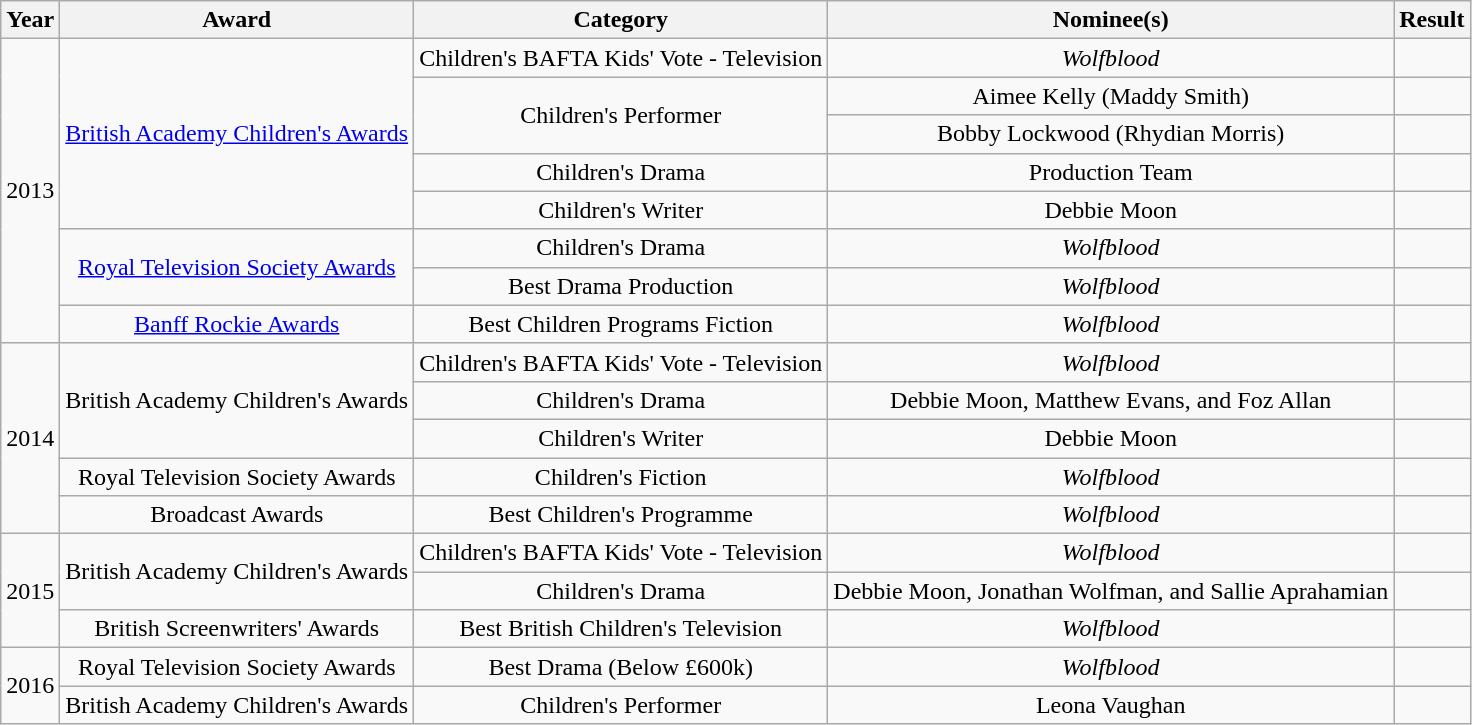<table class=wikitable style=text-align:center>
<tr>
<th>Year</th>
<th>Award</th>
<th>Category</th>
<th>Nominee(s)</th>
<th>Result</th>
</tr>
<tr>
<td scope=row rowspan=8>2013</td>
<td scope=row rowspan=5><a href='#'>British Academy Children's Awards</a></td>
<td>Children's BAFTA Kids' Vote - Television</td>
<td><em>Wolfblood</em></td>
<td></td>
</tr>
<tr>
<td scope=row rowspan=2>Children's Performer</td>
<td>Aimee Kelly (Maddy Smith)</td>
<td></td>
</tr>
<tr>
<td>Bobby Lockwood (Rhydian Morris)</td>
<td></td>
</tr>
<tr>
<td>Children's Drama</td>
<td>Production Team</td>
<td></td>
</tr>
<tr>
<td>Children's Writer</td>
<td>Debbie Moon</td>
<td></td>
</tr>
<tr>
<td scope=row rowspan=2><a href='#'>Royal Television Society Awards</a></td>
<td>Children's Drama</td>
<td><em>Wolfblood</em></td>
<td></td>
</tr>
<tr>
<td>Best Drama Production</td>
<td><em>Wolfblood</em></td>
<td></td>
</tr>
<tr>
<td><a href='#'>Banff Rockie Awards</a></td>
<td>Best Children Programs Fiction</td>
<td><em>Wolfblood</em></td>
<td></td>
</tr>
<tr>
<td scope=row rowspan=5>2014</td>
<td scope=row rowspan=3>British Academy Children's Awards</td>
<td>Children's BAFTA Kids' Vote - Television</td>
<td><em>Wolfblood</em></td>
<td></td>
</tr>
<tr>
<td>Children's Drama</td>
<td>Debbie Moon, Matthew Evans, and Foz Allan</td>
<td></td>
</tr>
<tr>
<td>Children's Writer</td>
<td>Debbie Moon</td>
<td></td>
</tr>
<tr>
<td>Royal Television Society Awards</td>
<td>Children's Fiction</td>
<td><em>Wolfblood</em></td>
<td></td>
</tr>
<tr>
<td>Broadcast Awards</td>
<td>Best Children's Programme</td>
<td><em>Wolfblood</em></td>
<td></td>
</tr>
<tr>
<td scope=row rowspan=3>2015</td>
<td scope=row rowspan=2>British Academy Children's Awards</td>
<td>Children's BAFTA Kids' Vote - Television</td>
<td><em>Wolfblood</em></td>
<td></td>
</tr>
<tr>
<td>Children's Drama</td>
<td>Debbie Moon, Jonathan Wolfman, and Sallie Aprahamian</td>
<td></td>
</tr>
<tr>
<td scope=row rowspan=1>British Screenwriters' Awards</td>
<td>Best British Children's Television</td>
<td><em>Wolfblood</em></td>
<td></td>
</tr>
<tr>
<td scope=row rowspan=2>2016</td>
<td scope=row rowspan=1>Royal Television Society Awards</td>
<td>Best Drama (Below £600k)</td>
<td><em>Wolfblood</em></td>
<td></td>
</tr>
<tr>
<td scope=row rowspan=1>British Academy Children's Awards</td>
<td>Children's Performer</td>
<td>Leona Vaughan</td>
<td></td>
</tr>
</table>
